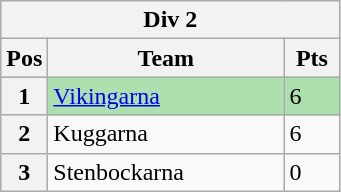<table class="wikitable">
<tr>
<th colspan="3">Div 2</th>
</tr>
<tr>
<th width=20>Pos</th>
<th width=150>Team</th>
<th width=30>Pts</th>
</tr>
<tr style="background:#ACE1AF;">
<th>1</th>
<td><a href='#'>Vikingarna</a></td>
<td>6</td>
</tr>
<tr>
<th>2</th>
<td>Kuggarna</td>
<td>6</td>
</tr>
<tr>
<th>3</th>
<td>Stenbockarna</td>
<td>0</td>
</tr>
</table>
